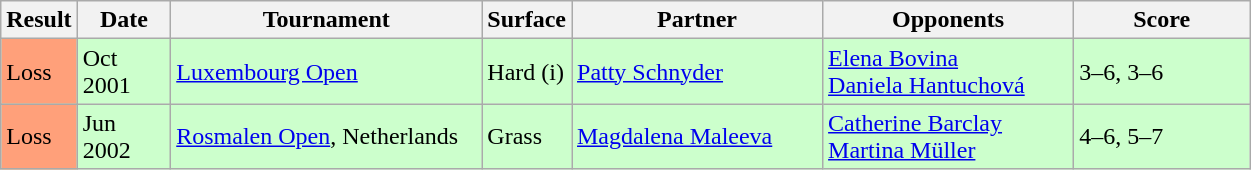<table class="sortable wikitable">
<tr>
<th style="width:40px">Result</th>
<th style="width:55px">Date</th>
<th style="width:200px">Tournament</th>
<th style="width:50px">Surface</th>
<th style="width:160px">Partner</th>
<th style="width:160px">Opponents</th>
<th style="width:110px" class="unsortable">Score</th>
</tr>
<tr bgcolor="#CCFFCC">
<td style="background:#ffa07a;">Loss</td>
<td>Oct 2001</td>
<td><a href='#'>Luxembourg Open</a></td>
<td>Hard (i)</td>
<td> <a href='#'>Patty Schnyder</a></td>
<td> <a href='#'>Elena Bovina</a> <br>  <a href='#'>Daniela Hantuchová</a></td>
<td>3–6, 3–6</td>
</tr>
<tr bgcolor="#CCFFCC">
<td style="background:#ffa07a;">Loss</td>
<td>Jun 2002</td>
<td><a href='#'>Rosmalen Open</a>, Netherlands</td>
<td>Grass</td>
<td> <a href='#'>Magdalena Maleeva</a></td>
<td> <a href='#'>Catherine Barclay</a> <br>  <a href='#'>Martina Müller</a></td>
<td>4–6, 5–7</td>
</tr>
</table>
